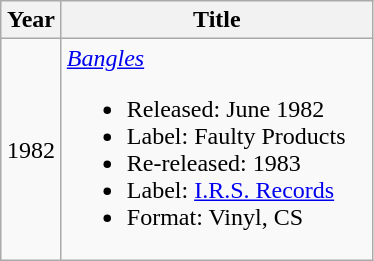<table class="wikitable">
<tr>
<th width="33">Year</th>
<th width="200">Title</th>
</tr>
<tr>
<td align="center">1982</td>
<td><em><a href='#'>Bangles</a></em><br><ul><li>Released: June 1982</li><li>Label: Faulty Products</li><li>Re-released: 1983</li><li>Label: <a href='#'>I.R.S. Records</a></li><li>Format: Vinyl, CS</li></ul></td>
</tr>
</table>
